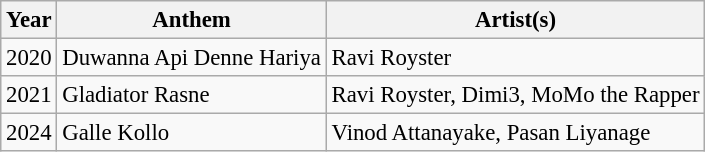<table class="wikitable" style="text-align:left;font-size:95%">
<tr>
<th>Year</th>
<th>Anthem</th>
<th>Artist(s)</th>
</tr>
<tr>
<td>2020</td>
<td>Duwanna Api Denne Hariya</td>
<td>Ravi Royster</td>
</tr>
<tr>
<td>2021</td>
<td>Gladiator Rasne</td>
<td>Ravi Royster, Dimi3, MoMo the Rapper</td>
</tr>
<tr>
<td>2024</td>
<td>Galle Kollo</td>
<td>Vinod Attanayake, Pasan Liyanage</td>
</tr>
</table>
